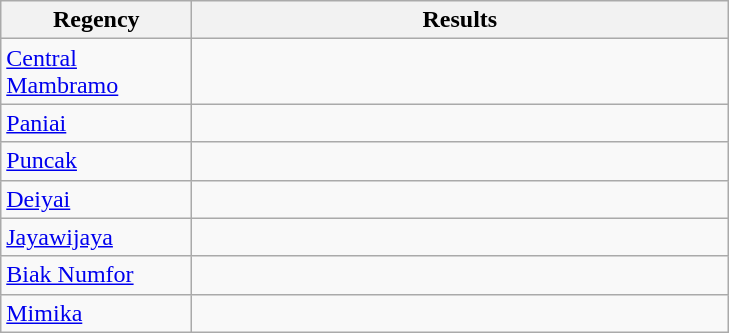<table class="wikitable sortable" style="text-align: center;">
<tr style="text-align: center;">
<th style="width: 120px;">Regency</th>
<th style="width: 350px;">Results</th>
</tr>
<tr>
<td style="text-align: left;"><a href='#'>Central Mambramo</a></td>
<td></td>
</tr>
<tr>
<td style="text-align: left;"><a href='#'>Paniai</a></td>
<td></td>
</tr>
<tr>
<td style="text-align: left;"><a href='#'>Puncak</a></td>
<td></td>
</tr>
<tr>
<td style="text-align: left;"><a href='#'>Deiyai</a></td>
<td></td>
</tr>
<tr>
<td style="text-align: left;"><a href='#'>Jayawijaya</a></td>
<td></td>
</tr>
<tr>
<td style="text-align: left;"><a href='#'>Biak Numfor</a></td>
<td></td>
</tr>
<tr>
<td style="text-align: left;"><a href='#'>Mimika</a></td>
<td></td>
</tr>
</table>
